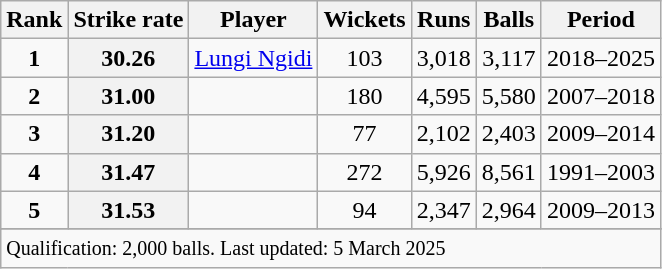<table class="wikitable plainrowheaders sortable">
<tr>
<th scope=col>Rank</th>
<th scope=col>Strike rate</th>
<th scope=col>Player</th>
<th scope=col>Wickets</th>
<th scope=col>Runs</th>
<th scope=col>Balls</th>
<th scope=col>Period</th>
</tr>
<tr>
<td align=center><strong>1</strong></td>
<th scope=row style=text-align:center;>30.26</th>
<td><a href='#'>Lungi Ngidi</a></td>
<td align=center>103</td>
<td align=center>3,018</td>
<td align=center>3,117</td>
<td>2018–2025</td>
</tr>
<tr>
<td align=center><strong>2</strong></td>
<th scope=row style=text-align:center;>31.00</th>
<td></td>
<td align=center>180</td>
<td align=center>4,595</td>
<td align=center>5,580</td>
<td>2007–2018</td>
</tr>
<tr>
<td align=center><strong>3</strong></td>
<th scope=row style=text-align:center;>31.20</th>
<td></td>
<td align=center>77</td>
<td align=center>2,102</td>
<td align=center>2,403</td>
<td>2009–2014</td>
</tr>
<tr>
<td align=center><strong>4</strong></td>
<th scope=row style=text-align:center;>31.47</th>
<td></td>
<td align=center>272</td>
<td align=center>5,926</td>
<td align=center>8,561</td>
<td>1991–2003</td>
</tr>
<tr>
<td align=center><strong>5</strong></td>
<th scope=row style=text-align:center;>31.53</th>
<td></td>
<td align=center>94</td>
<td align=center>2,347</td>
<td align=center>2,964</td>
<td>2009–2013</td>
</tr>
<tr>
</tr>
<tr class=sortbottom>
<td colspan=7><small>Qualification: 2,000 balls. Last updated: 5 March 2025</small></td>
</tr>
</table>
